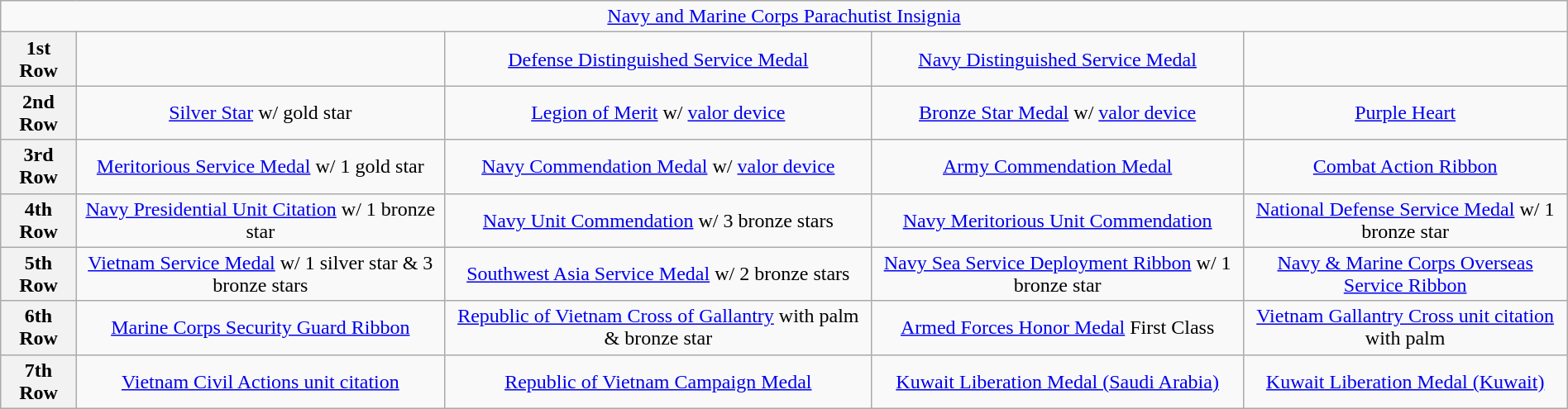<table class="wikitable" style="margin:1em auto; text-align:center;">
<tr>
<td colspan="5"><a href='#'>Navy and Marine Corps Parachutist Insignia</a></td>
</tr>
<tr>
<th>1st Row</th>
<td></td>
<td><a href='#'>Defense Distinguished Service Medal</a></td>
<td><a href='#'>Navy Distinguished Service Medal</a></td>
<td></td>
</tr>
<tr>
<th>2nd Row</th>
<td><a href='#'>Silver Star</a> w/  gold star</td>
<td><a href='#'>Legion of Merit</a> w/ <a href='#'>valor device</a></td>
<td><a href='#'>Bronze Star Medal</a> w/ <a href='#'>valor device</a></td>
<td><a href='#'>Purple Heart</a></td>
</tr>
<tr>
<th>3rd Row</th>
<td><a href='#'>Meritorious Service Medal</a> w/ 1 gold star</td>
<td><a href='#'>Navy Commendation Medal</a> w/ <a href='#'>valor device</a></td>
<td><a href='#'>Army Commendation Medal</a></td>
<td><a href='#'>Combat Action Ribbon</a></td>
</tr>
<tr>
<th>4th Row</th>
<td><a href='#'>Navy Presidential Unit Citation</a> w/ 1 bronze star</td>
<td><a href='#'>Navy Unit Commendation</a> w/ 3 bronze stars</td>
<td><a href='#'>Navy Meritorious Unit Commendation</a></td>
<td><a href='#'>National Defense Service Medal</a> w/ 1 bronze star</td>
</tr>
<tr>
<th>5th Row</th>
<td><a href='#'>Vietnam Service Medal</a> w/ 1 silver star & 3 bronze stars</td>
<td><a href='#'>Southwest Asia Service Medal</a> w/ 2 bronze stars</td>
<td><a href='#'>Navy Sea Service Deployment Ribbon</a> w/ 1 bronze star</td>
<td><a href='#'>Navy & Marine Corps Overseas Service Ribbon</a></td>
</tr>
<tr>
<th>6th Row</th>
<td><a href='#'>Marine Corps Security Guard Ribbon</a></td>
<td><a href='#'>Republic of Vietnam Cross of Gallantry</a> with palm & bronze star</td>
<td><a href='#'>Armed Forces Honor Medal</a> First Class</td>
<td><a href='#'>Vietnam Gallantry Cross unit citation</a> with palm</td>
</tr>
<tr>
<th>7th Row</th>
<td><a href='#'>Vietnam Civil Actions unit citation</a></td>
<td><a href='#'>Republic of Vietnam Campaign Medal</a></td>
<td><a href='#'>Kuwait Liberation Medal (Saudi Arabia)</a></td>
<td><a href='#'>Kuwait Liberation Medal (Kuwait)</a></td>
</tr>
</table>
